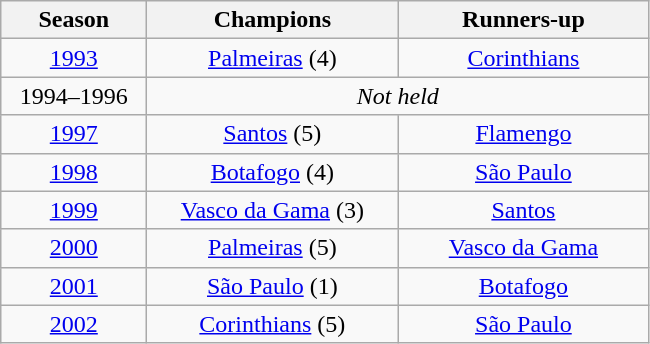<table class="wikitable" style="text-align:center; margin-left:1em;">
<tr>
<th style="width:90px">Season</th>
<th style="width:160px">Champions</th>
<th style="width:160px">Runners-up</th>
</tr>
<tr>
<td><a href='#'>1993</a></td>
<td> <a href='#'>Palmeiras</a> (4)</td>
<td> <a href='#'>Corinthians</a></td>
</tr>
<tr>
<td>1994–1996</td>
<td colspan=2><em>Not held</em></td>
</tr>
<tr>
<td><a href='#'>1997</a></td>
<td> <a href='#'>Santos</a> (5)</td>
<td> <a href='#'>Flamengo</a></td>
</tr>
<tr>
<td><a href='#'>1998</a></td>
<td> <a href='#'>Botafogo</a> (4)</td>
<td> <a href='#'>São Paulo</a></td>
</tr>
<tr>
<td><a href='#'>1999</a></td>
<td> <a href='#'>Vasco da Gama</a> (3)</td>
<td> <a href='#'>Santos</a></td>
</tr>
<tr>
<td><a href='#'>2000</a></td>
<td> <a href='#'>Palmeiras</a> (5)</td>
<td> <a href='#'>Vasco da Gama</a></td>
</tr>
<tr>
<td><a href='#'>2001</a></td>
<td> <a href='#'>São Paulo</a> (1)</td>
<td> <a href='#'>Botafogo</a></td>
</tr>
<tr>
<td><a href='#'>2002</a></td>
<td> <a href='#'>Corinthians</a> (5)</td>
<td> <a href='#'>São Paulo</a></td>
</tr>
</table>
